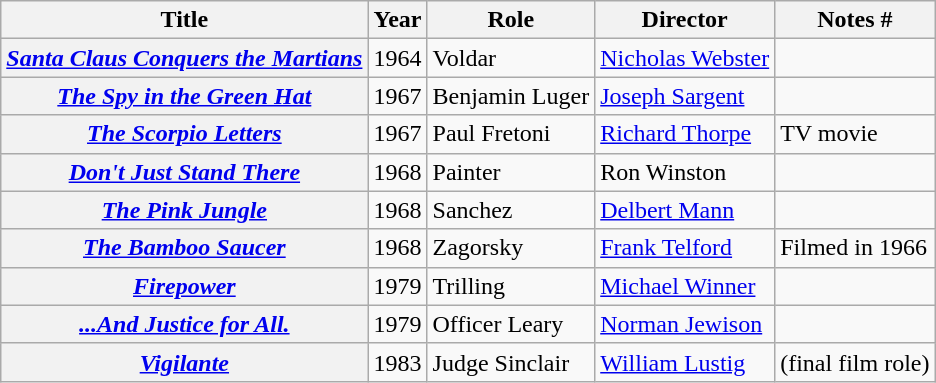<table class="wikitable plainrowheaders sortable">
<tr>
<th scope="col">Title</th>
<th scope="col">Year</th>
<th scope="col">Role</th>
<th scope="col">Director</th>
<th scope="col" class="unsortable">Notes #</th>
</tr>
<tr>
<th scope="row"><em><a href='#'>Santa Claus Conquers the Martians</a></em></th>
<td>1964</td>
<td>Voldar</td>
<td><a href='#'>Nicholas Webster</a></td>
<td></td>
</tr>
<tr>
<th scope="row"><em><a href='#'>The Spy in the Green Hat</a></em></th>
<td>1967</td>
<td>Benjamin Luger</td>
<td><a href='#'>Joseph Sargent</a></td>
<td></td>
</tr>
<tr>
<th scope="row"><em><a href='#'>The Scorpio Letters</a></em></th>
<td>1967</td>
<td>Paul Fretoni</td>
<td><a href='#'>Richard Thorpe</a></td>
<td>TV movie</td>
</tr>
<tr>
<th scope="row"><em><a href='#'>Don't Just Stand There</a></em></th>
<td>1968</td>
<td>Painter</td>
<td>Ron Winston</td>
<td></td>
</tr>
<tr>
<th scope="row"><em><a href='#'>The Pink Jungle</a></em></th>
<td>1968</td>
<td>Sanchez</td>
<td><a href='#'>Delbert Mann</a></td>
<td></td>
</tr>
<tr>
<th scope="row"><em><a href='#'>The Bamboo Saucer</a></em></th>
<td>1968</td>
<td>Zagorsky</td>
<td><a href='#'>Frank Telford</a></td>
<td>Filmed in 1966</td>
</tr>
<tr>
<th scope="row"><em><a href='#'>Firepower</a></em></th>
<td>1979</td>
<td>Trilling</td>
<td><a href='#'>Michael Winner</a></td>
<td></td>
</tr>
<tr>
<th scope="row"><em><a href='#'>...And Justice for All.</a></em></th>
<td>1979</td>
<td>Officer Leary</td>
<td><a href='#'>Norman Jewison</a></td>
<td></td>
</tr>
<tr>
<th scope="row"><em><a href='#'>Vigilante</a></em></th>
<td>1983</td>
<td>Judge Sinclair</td>
<td><a href='#'>William Lustig</a></td>
<td>(final film role)</td>
</tr>
</table>
